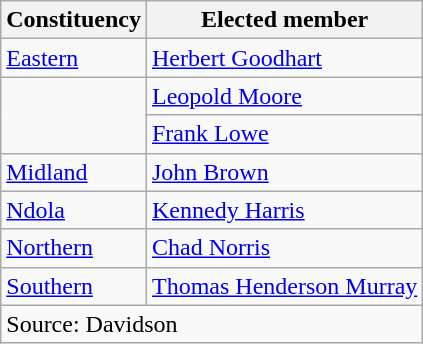<table class=wikitable>
<tr>
<th>Constituency</th>
<th>Elected member</th>
</tr>
<tr>
<td><a href='#'>Eastern</a></td>
<td><a href='#'>Herbert Goodhart</a></td>
</tr>
<tr>
<td rowspan=2></td>
<td><a href='#'>Leopold Moore</a></td>
</tr>
<tr>
<td><a href='#'>Frank Lowe</a></td>
</tr>
<tr>
<td><a href='#'>Midland</a></td>
<td><a href='#'>John Brown</a></td>
</tr>
<tr>
<td><a href='#'>Ndola</a></td>
<td><a href='#'>Kennedy Harris</a></td>
</tr>
<tr>
<td><a href='#'>Northern</a></td>
<td><a href='#'>Chad Norris</a></td>
</tr>
<tr>
<td><a href='#'>Southern</a></td>
<td><a href='#'>Thomas Henderson Murray</a></td>
</tr>
<tr>
<td colspan=2>Source: Davidson</td>
</tr>
</table>
